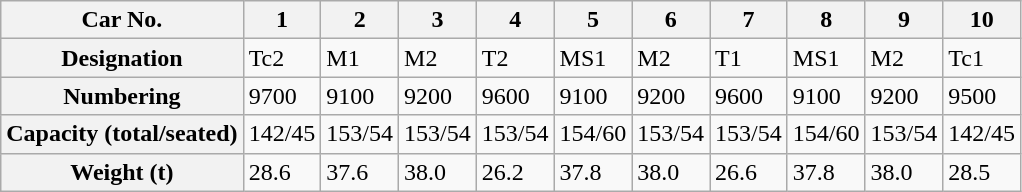<table class="wikitable">
<tr>
<th>Car No.</th>
<th>1</th>
<th>2</th>
<th>3</th>
<th>4</th>
<th>5</th>
<th>6</th>
<th>7</th>
<th>8</th>
<th>9</th>
<th>10</th>
</tr>
<tr>
<th>Designation</th>
<td>Tc2</td>
<td>M1</td>
<td>M2</td>
<td>T2</td>
<td>MS1</td>
<td>M2</td>
<td>T1</td>
<td>MS1</td>
<td>M2</td>
<td>Tc1</td>
</tr>
<tr>
<th>Numbering</th>
<td>9700</td>
<td>9100</td>
<td>9200</td>
<td>9600</td>
<td>9100</td>
<td>9200</td>
<td>9600</td>
<td>9100</td>
<td>9200</td>
<td>9500</td>
</tr>
<tr>
<th>Capacity (total/seated)</th>
<td>142/45</td>
<td>153/54</td>
<td>153/54</td>
<td>153/54</td>
<td>154/60</td>
<td>153/54</td>
<td>153/54</td>
<td>154/60</td>
<td>153/54</td>
<td>142/45</td>
</tr>
<tr>
<th>Weight (t)</th>
<td>28.6</td>
<td>37.6</td>
<td>38.0</td>
<td>26.2</td>
<td>37.8</td>
<td>38.0</td>
<td>26.6</td>
<td>37.8</td>
<td>38.0</td>
<td>28.5</td>
</tr>
</table>
